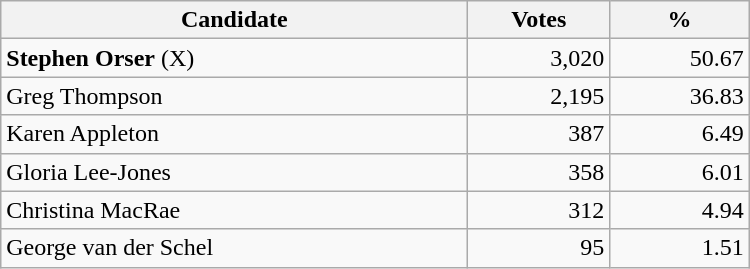<table style="width:500px;" class="wikitable">
<tr>
<th align="center">Candidate</th>
<th align="center">Votes</th>
<th align="center">%</th>
</tr>
<tr>
<td align="left"><strong>Stephen Orser</strong> (X)</td>
<td align="right">3,020</td>
<td align="right">50.67</td>
</tr>
<tr>
<td align="left">Greg Thompson</td>
<td align="right">2,195</td>
<td align="right">36.83</td>
</tr>
<tr>
<td align="left">Karen Appleton</td>
<td align="right">387</td>
<td align="right">6.49</td>
</tr>
<tr>
<td align="left">Gloria Lee-Jones</td>
<td align="right">358</td>
<td align="right">6.01</td>
</tr>
<tr>
<td align="left">Christina MacRae</td>
<td align="right">312</td>
<td align="right">4.94</td>
</tr>
<tr>
<td align="left">George van der Schel</td>
<td align="right">95</td>
<td align="right">1.51</td>
</tr>
</table>
